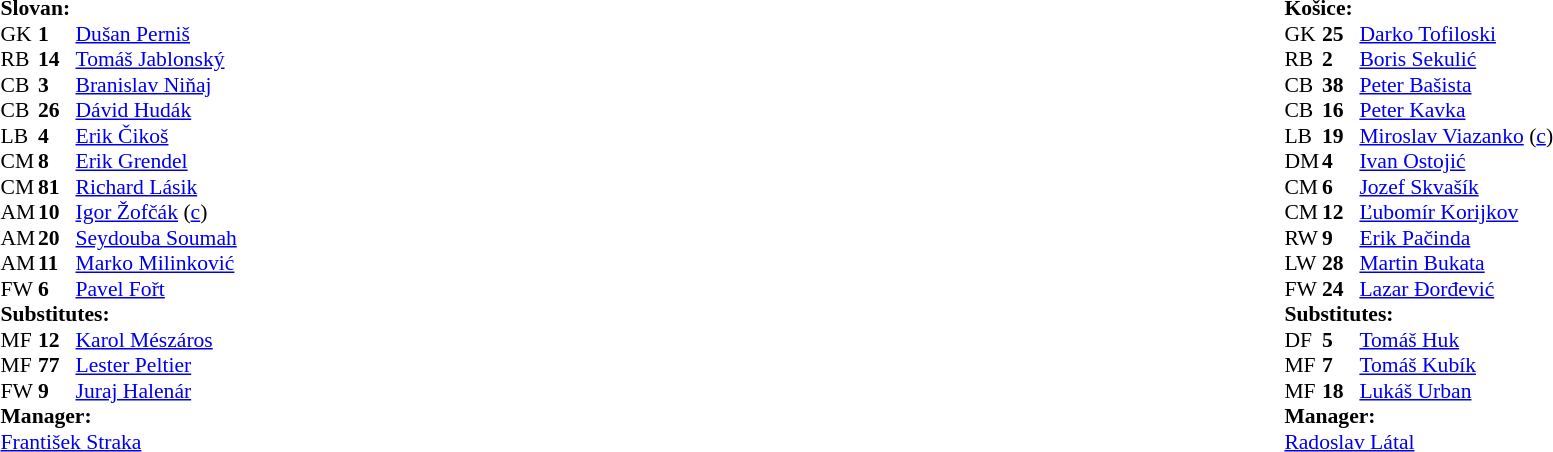<table width="100%">
<tr>
<td valign="top" width="50%"><br><table style="font-size: 90%" cellspacing="0" cellpadding="0">
<tr>
<td colspan=4><strong>Slovan:</strong></td>
</tr>
<tr>
<th width="25"></th>
<th width="25"></th>
</tr>
<tr>
<td>GK</td>
<td><strong>1</strong></td>
<td> <a href='#'>Dušan Perniš</a></td>
</tr>
<tr>
<td>RB</td>
<td><strong>14</strong></td>
<td> <a href='#'>Tomáš Jablonský</a></td>
</tr>
<tr>
<td>CB</td>
<td><strong>3</strong></td>
<td> <a href='#'>Branislav Niňaj</a></td>
</tr>
<tr>
<td>CB</td>
<td><strong>26</strong></td>
<td> <a href='#'>Dávid Hudák</a></td>
<td></td>
<td></td>
</tr>
<tr>
<td>LB</td>
<td><strong>4</strong></td>
<td> <a href='#'>Erik Čikoš</a></td>
</tr>
<tr>
<td>CM</td>
<td><strong>8</strong></td>
<td> <a href='#'>Erik Grendel</a></td>
<td></td>
<td></td>
</tr>
<tr>
<td>CM</td>
<td><strong>81</strong></td>
<td> <a href='#'>Richard Lásik</a></td>
</tr>
<tr>
<td>AM</td>
<td><strong>10</strong></td>
<td> <a href='#'>Igor Žofčák</a> (<a href='#'>c</a>)</td>
<td></td>
<td></td>
</tr>
<tr>
<td>AM</td>
<td><strong>20</strong></td>
<td> <a href='#'>Seydouba Soumah</a></td>
<td></td>
<td></td>
</tr>
<tr>
<td>AM</td>
<td><strong>11</strong></td>
<td> <a href='#'>Marko Milinković</a></td>
<td></td>
<td></td>
</tr>
<tr>
<td>FW</td>
<td><strong>6</strong></td>
<td> <a href='#'>Pavel Fořt</a></td>
<td></td>
<td></td>
</tr>
<tr>
<td colspan=3><strong>Substitutes:</strong></td>
</tr>
<tr>
<td>MF</td>
<td><strong>12</strong></td>
<td> <a href='#'>Karol Mészáros</a></td>
<td></td>
<td></td>
</tr>
<tr>
<td>MF</td>
<td><strong>77</strong></td>
<td> <a href='#'>Lester Peltier</a></td>
<td></td>
<td></td>
</tr>
<tr>
<td>FW</td>
<td><strong>9</strong></td>
<td> <a href='#'>Juraj Halenár</a></td>
<td></td>
<td></td>
</tr>
<tr>
<td colspan=3><strong>Manager:</strong></td>
</tr>
<tr>
<td colspan=3> <a href='#'>František Straka</a></td>
</tr>
</table>
</td>
<td valign="top"></td>
<td valign="top" width="50%"><br><table style="font-size: 90%" cellspacing="0" cellpadding="0" align="center">
<tr>
<td colspan=4><strong>Košice:</strong></td>
</tr>
<tr>
<th width=25></th>
<th width=25></th>
</tr>
<tr>
<td>GK</td>
<td><strong>25</strong></td>
<td> <a href='#'>Darko Tofiloski</a></td>
</tr>
<tr>
<td>RB</td>
<td><strong>2</strong></td>
<td> <a href='#'>Boris Sekulić</a></td>
<td></td>
</tr>
<tr>
<td>CB</td>
<td><strong>38</strong></td>
<td> <a href='#'>Peter Bašista</a></td>
</tr>
<tr>
<td>CB</td>
<td><strong>16</strong></td>
<td> <a href='#'>Peter Kavka</a></td>
</tr>
<tr>
<td>LB</td>
<td><strong>19</strong></td>
<td> <a href='#'>Miroslav Viazanko</a> (<a href='#'>c</a>)</td>
<td></td>
<td></td>
</tr>
<tr>
<td>DM</td>
<td><strong>4</strong></td>
<td> <a href='#'>Ivan Ostojić</a></td>
</tr>
<tr>
<td>CM</td>
<td><strong>6</strong></td>
<td> <a href='#'>Jozef Skvašík</a></td>
<td></td>
<td></td>
</tr>
<tr>
<td>CM</td>
<td><strong>12</strong></td>
<td> <a href='#'>Ľubomír Korijkov</a></td>
</tr>
<tr>
<td>RW</td>
<td><strong>9</strong></td>
<td> <a href='#'>Erik Pačinda</a></td>
<td></td>
<td></td>
</tr>
<tr>
<td>LW</td>
<td><strong>28</strong></td>
<td> <a href='#'>Martin Bukata</a></td>
</tr>
<tr>
<td>FW</td>
<td><strong>24</strong></td>
<td> <a href='#'>Lazar Đorđević</a></td>
</tr>
<tr>
<td colspan=3><strong>Substitutes:</strong></td>
</tr>
<tr>
<td>DF</td>
<td><strong>5</strong></td>
<td> <a href='#'>Tomáš Huk</a></td>
<td></td>
<td></td>
</tr>
<tr>
<td>MF</td>
<td><strong>7</strong></td>
<td> <a href='#'>Tomáš Kubík</a></td>
<td></td>
<td></td>
</tr>
<tr>
<td>MF</td>
<td><strong>18</strong></td>
<td> <a href='#'>Lukáš Urban</a></td>
<td></td>
<td></td>
</tr>
<tr>
<td colspan=3><strong>Manager:</strong></td>
</tr>
<tr>
<td colspan=3> <a href='#'>Radoslav Látal</a></td>
</tr>
</table>
</td>
</tr>
</table>
